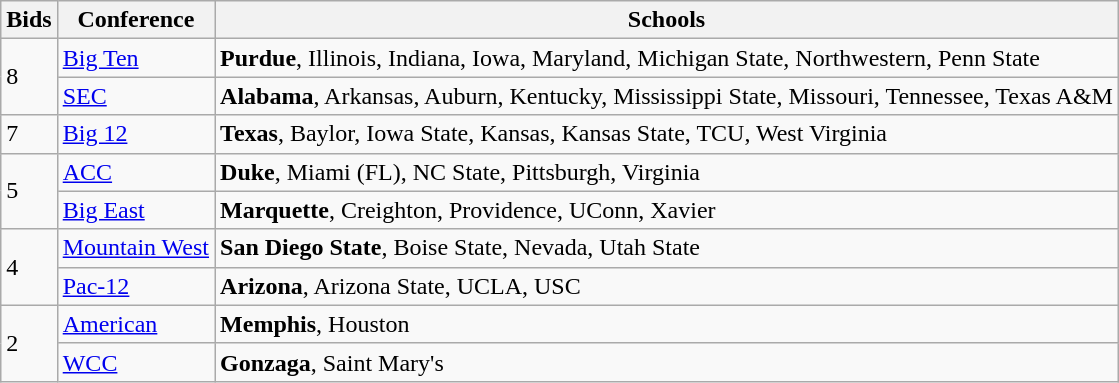<table class="wikitable">
<tr>
<th>Bids</th>
<th>Conference</th>
<th>Schools</th>
</tr>
<tr>
<td rowspan="2">8</td>
<td><a href='#'>Big Ten</a></td>
<td><strong>Purdue</strong>, Illinois, Indiana, Iowa, Maryland, Michigan State, Northwestern, Penn State</td>
</tr>
<tr>
<td><a href='#'>SEC</a></td>
<td><strong>Alabama</strong>, Arkansas, Auburn, Kentucky, Mississippi State, Missouri, Tennessee, Texas A&M</td>
</tr>
<tr>
<td>7</td>
<td><a href='#'>Big 12</a></td>
<td><strong>Texas</strong>, Baylor, Iowa State, Kansas, Kansas State, TCU, West Virginia</td>
</tr>
<tr>
<td rowspan="2">5</td>
<td><a href='#'>ACC</a></td>
<td><strong>Duke</strong>, Miami (FL), NC State, Pittsburgh, Virginia</td>
</tr>
<tr>
<td><a href='#'>Big East</a></td>
<td><strong>Marquette</strong>, Creighton, Providence, UConn, Xavier</td>
</tr>
<tr>
<td rowspan="2">4</td>
<td><a href='#'>Mountain West</a></td>
<td><strong>San Diego State</strong>, Boise State, Nevada, Utah State</td>
</tr>
<tr>
<td><a href='#'>Pac-12</a></td>
<td><strong>Arizona</strong>, Arizona State, UCLA, USC</td>
</tr>
<tr>
<td rowspan="2">2</td>
<td><a href='#'>American</a></td>
<td><strong>Memphis</strong>, Houston</td>
</tr>
<tr>
<td><a href='#'>WCC</a></td>
<td><strong>Gonzaga</strong>, Saint Mary's</td>
</tr>
</table>
